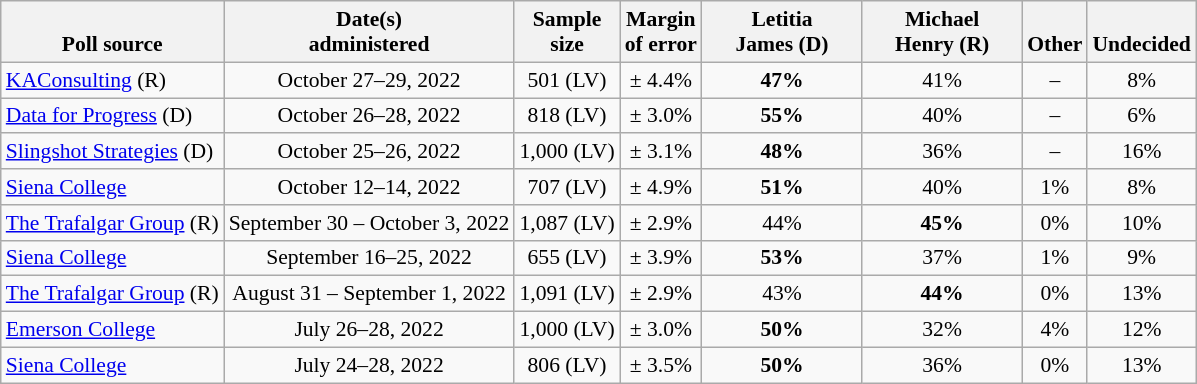<table class="wikitable" style="font-size:90%;text-align:center;">
<tr valign=bottom>
<th>Poll source</th>
<th>Date(s)<br>administered</th>
<th>Sample<br>size</th>
<th>Margin<br>of error</th>
<th style="width:100px;">Letitia<br>James (D)</th>
<th style="width:100px;">Michael<br>Henry (R)</th>
<th>Other</th>
<th>Undecided</th>
</tr>
<tr>
<td style="text-align:left;"><a href='#'>KAConsulting</a> (R)</td>
<td>October 27–29, 2022</td>
<td>501 (LV)</td>
<td>± 4.4%</td>
<td><strong>47%</strong></td>
<td>41%</td>
<td>–</td>
<td>8%</td>
</tr>
<tr>
<td style="text-align:left;"><a href='#'>Data for Progress</a> (D)</td>
<td>October 26–28, 2022</td>
<td>818 (LV)</td>
<td>± 3.0%</td>
<td><strong>55%</strong></td>
<td>40%</td>
<td>–</td>
<td>6%</td>
</tr>
<tr>
<td style="text-align:left;"><a href='#'>Slingshot Strategies</a> (D)</td>
<td>October 25–26, 2022</td>
<td>1,000 (LV)</td>
<td>± 3.1%</td>
<td><strong>48%</strong></td>
<td>36%</td>
<td>–</td>
<td>16%</td>
</tr>
<tr>
<td style="text-align:left;"><a href='#'>Siena College</a></td>
<td>October 12–14, 2022</td>
<td>707 (LV)</td>
<td>± 4.9%</td>
<td><strong>51%</strong></td>
<td>40%</td>
<td>1%</td>
<td>8%</td>
</tr>
<tr>
<td style="text-align:left;"><a href='#'>The Trafalgar Group</a> (R)</td>
<td>September 30 – October 3, 2022</td>
<td>1,087 (LV)</td>
<td>± 2.9%</td>
<td>44%</td>
<td><strong>45%</strong></td>
<td>0%</td>
<td>10%</td>
</tr>
<tr>
<td style="text-align:left;"><a href='#'>Siena College</a></td>
<td>September 16–25, 2022</td>
<td>655 (LV)</td>
<td>± 3.9%</td>
<td><strong>53%</strong></td>
<td>37%</td>
<td>1%</td>
<td>9%</td>
</tr>
<tr>
<td style="text-align:left;"><a href='#'>The Trafalgar Group</a> (R)</td>
<td>August 31 – September 1, 2022</td>
<td>1,091 (LV)</td>
<td>± 2.9%</td>
<td>43%</td>
<td><strong>44%</strong></td>
<td>0%</td>
<td>13%</td>
</tr>
<tr>
<td style="text-align:left;"><a href='#'>Emerson College</a></td>
<td>July 26–28, 2022</td>
<td>1,000 (LV)</td>
<td>± 3.0%</td>
<td><strong>50%</strong></td>
<td>32%</td>
<td>4%</td>
<td>12%</td>
</tr>
<tr>
<td style="text-align:left;"><a href='#'>Siena College</a></td>
<td>July 24–28, 2022</td>
<td>806 (LV)</td>
<td>± 3.5%</td>
<td><strong>50%</strong></td>
<td>36%</td>
<td>0%</td>
<td>13%</td>
</tr>
</table>
